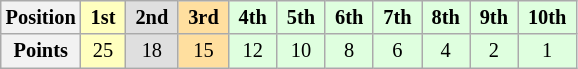<table class="wikitable" style="font-size:85%; text-align:center">
<tr>
<th>Position</th>
<td style="background:#FFFFBF;"> <strong>1st</strong> </td>
<td style="background:#DFDFDF;"> <strong>2nd</strong> </td>
<td style="background:#FFDF9F;"> <strong>3rd</strong> </td>
<td style="background:#DFFFDF;"> <strong>4th</strong> </td>
<td style="background:#DFFFDF;"> <strong>5th</strong> </td>
<td style="background:#DFFFDF;"> <strong>6th</strong> </td>
<td style="background:#DFFFDF;"> <strong>7th</strong> </td>
<td style="background:#DFFFDF;"> <strong>8th</strong> </td>
<td style="background:#DFFFDF;"> <strong>9th</strong> </td>
<td style="background:#DFFFDF;"> <strong>10th</strong> </td>
</tr>
<tr>
<th>Points</th>
<td style="background:#FFFFBF;">25</td>
<td style="background:#DFDFDF;">18</td>
<td style="background:#FFDF9F;">15</td>
<td style="background:#DFFFDF;">12</td>
<td style="background:#DFFFDF;">10</td>
<td style="background:#DFFFDF;">8</td>
<td style="background:#DFFFDF;">6</td>
<td style="background:#DFFFDF;">4</td>
<td style="background:#DFFFDF;">2</td>
<td style="background:#DFFFDF;">1</td>
</tr>
</table>
